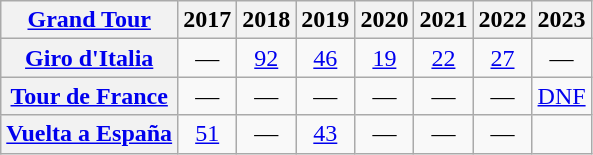<table class="wikitable plainrowheaders">
<tr>
<th scope="col"><a href='#'>Grand Tour</a></th>
<th scope="col">2017</th>
<th scope="col">2018</th>
<th scope="col">2019</th>
<th scope="col">2020</th>
<th scope="col">2021</th>
<th scope="col">2022</th>
<th scope="col">2023</th>
</tr>
<tr style="text-align:center;">
<th scope="row"> <a href='#'>Giro d'Italia</a></th>
<td>—</td>
<td><a href='#'>92</a></td>
<td><a href='#'>46</a></td>
<td><a href='#'>19</a></td>
<td><a href='#'>22</a></td>
<td><a href='#'>27</a></td>
<td>—</td>
</tr>
<tr style="text-align:center;">
<th scope="row"> <a href='#'>Tour de France</a></th>
<td>—</td>
<td>—</td>
<td>—</td>
<td>—</td>
<td>—</td>
<td>—</td>
<td><a href='#'>DNF</a></td>
</tr>
<tr style="text-align:center;">
<th scope="row"> <a href='#'>Vuelta a España</a></th>
<td><a href='#'>51</a></td>
<td>—</td>
<td><a href='#'>43</a></td>
<td>—</td>
<td>—</td>
<td>—</td>
<td></td>
</tr>
</table>
